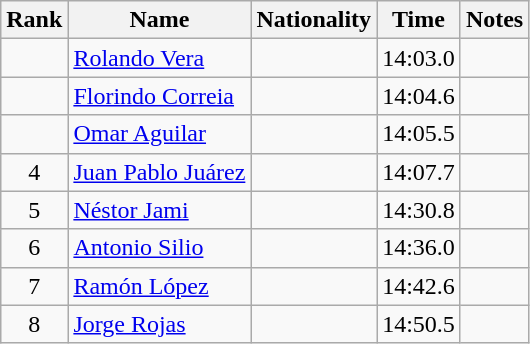<table class="wikitable sortable" style="text-align:center">
<tr>
<th>Rank</th>
<th>Name</th>
<th>Nationality</th>
<th>Time</th>
<th>Notes</th>
</tr>
<tr>
<td></td>
<td align=left><a href='#'>Rolando Vera</a></td>
<td align=left></td>
<td>14:03.0</td>
<td></td>
</tr>
<tr>
<td></td>
<td align=left><a href='#'>Florindo Correia</a></td>
<td align=left></td>
<td>14:04.6</td>
<td></td>
</tr>
<tr>
<td></td>
<td align=left><a href='#'>Omar Aguilar</a></td>
<td align=left></td>
<td>14:05.5</td>
<td></td>
</tr>
<tr>
<td>4</td>
<td align=left><a href='#'>Juan Pablo Juárez</a></td>
<td align=left></td>
<td>14:07.7</td>
<td></td>
</tr>
<tr>
<td>5</td>
<td align=left><a href='#'>Néstor Jami</a></td>
<td align=left></td>
<td>14:30.8</td>
<td></td>
</tr>
<tr>
<td>6</td>
<td align=left><a href='#'>Antonio Silio</a></td>
<td align=left></td>
<td>14:36.0</td>
<td></td>
</tr>
<tr>
<td>7</td>
<td align=left><a href='#'>Ramón López</a></td>
<td align=left></td>
<td>14:42.6</td>
<td></td>
</tr>
<tr>
<td>8</td>
<td align=left><a href='#'>Jorge Rojas</a></td>
<td align=left></td>
<td>14:50.5</td>
<td></td>
</tr>
</table>
